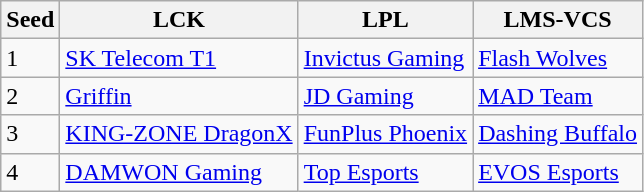<table class="wikitable">
<tr>
<th>Seed</th>
<th colspan="1">LCK</th>
<th colspan="1">LPL</th>
<th colspan="1">LMS-VCS</th>
</tr>
<tr>
<td>1</td>
<td><a href='#'>SK Telecom T1</a></td>
<td><a href='#'>Invictus Gaming</a></td>
<td><a href='#'>Flash Wolves</a></td>
</tr>
<tr>
<td>2</td>
<td><a href='#'>Griffin</a></td>
<td><a href='#'>JD Gaming</a></td>
<td><a href='#'>MAD Team</a></td>
</tr>
<tr>
<td>3</td>
<td><a href='#'>KING-ZONE DragonX</a></td>
<td><a href='#'>FunPlus Phoenix</a></td>
<td><a href='#'>Dashing Buffalo</a></td>
</tr>
<tr>
<td>4</td>
<td><a href='#'>DAMWON Gaming</a></td>
<td><a href='#'>Top Esports</a></td>
<td><a href='#'>EVOS Esports</a></td>
</tr>
</table>
